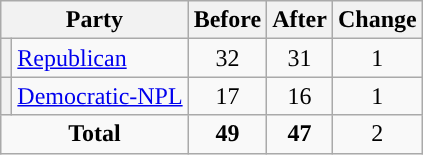<table class="wikitable" style="text-align:center;">
<tr>
<th colspan="2">Party</th>
<th>Before</th>
<th>After</th>
<th>Change</th>
</tr>
<tr>
<th style="background-color:"></th>
<td style="text-align:left;"><a href='#'>Republican</a></td>
<td>32</td>
<td>31</td>
<td> 1</td>
</tr>
<tr>
<th style="background-color:"></th>
<td style="text-align:left;"><a href='#'>Democratic-NPL</a></td>
<td>17</td>
<td>16</td>
<td> 1</td>
</tr>
<tr>
<td colspan="2"><strong>Total</strong></td>
<td><strong>49</strong></td>
<td><strong>47</strong></td>
<td> 2</td>
</tr>
</table>
